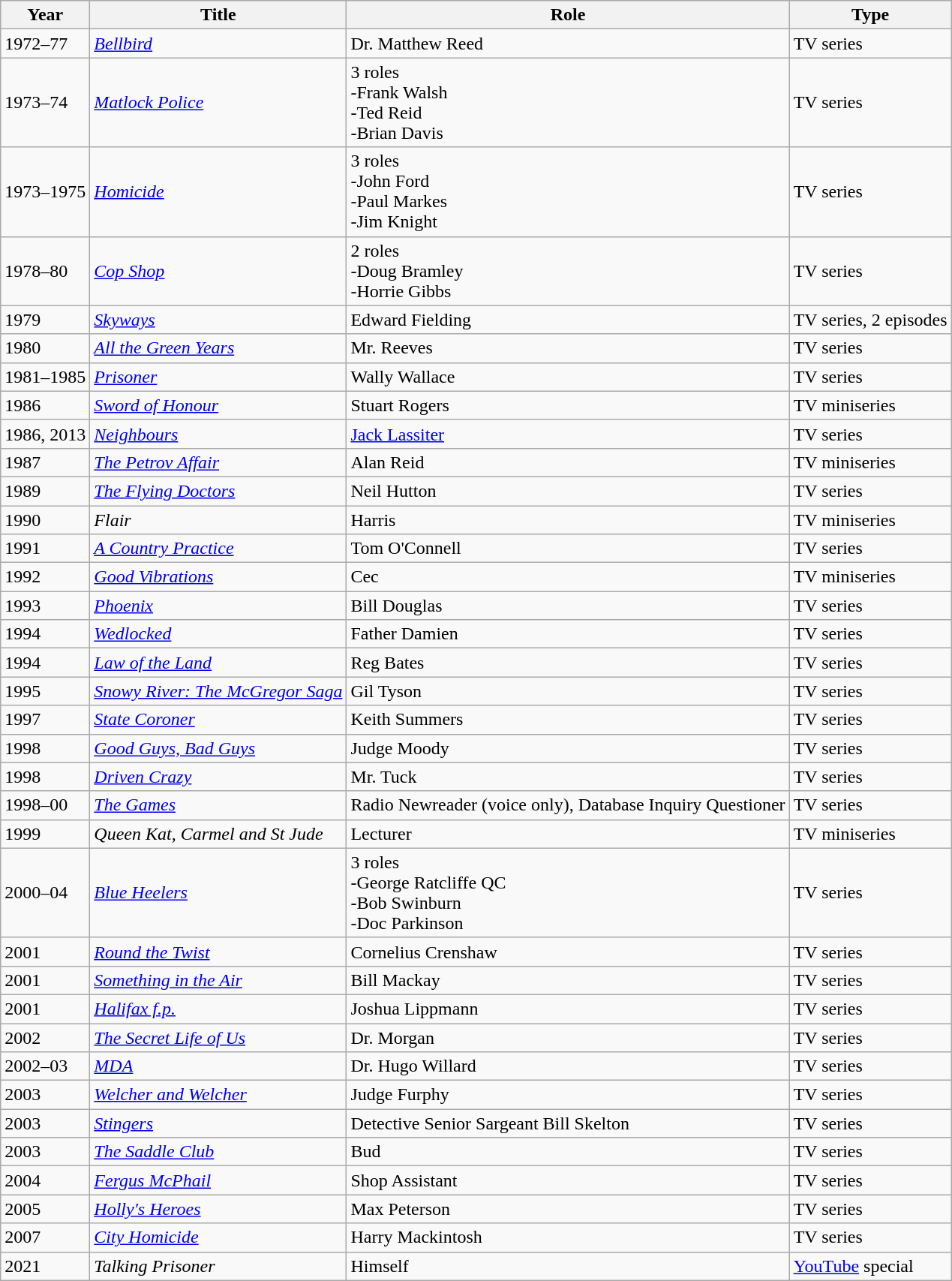<table class="wikitable">
<tr>
<th>Year</th>
<th>Title</th>
<th>Role</th>
<th>Type</th>
</tr>
<tr>
<td>1972–77</td>
<td><em><a href='#'>Bellbird</a></em></td>
<td>Dr. Matthew Reed</td>
<td>TV series</td>
</tr>
<tr>
<td>1973–74</td>
<td><em><a href='#'>Matlock Police</a></em></td>
<td>3 roles<br>-Frank Walsh<br>-Ted Reid<br>-Brian Davis</td>
<td>TV series</td>
</tr>
<tr>
<td>1973–1975</td>
<td><em><a href='#'>Homicide</a></em></td>
<td>3 roles<br>-John Ford<br>-Paul Markes<br>-Jim Knight</td>
<td>TV series</td>
</tr>
<tr>
<td>1978–80</td>
<td><em><a href='#'>Cop Shop</a></em></td>
<td>2 roles<br>-Doug Bramley<br>-Horrie Gibbs</td>
<td>TV series</td>
</tr>
<tr>
<td>1979</td>
<td><em><a href='#'>Skyways</a></em></td>
<td>Edward Fielding</td>
<td>TV series, 2 episodes</td>
</tr>
<tr>
<td>1980</td>
<td><em><a href='#'>All the Green Years</a></em></td>
<td>Mr. Reeves</td>
<td>TV series</td>
</tr>
<tr>
<td>1981–1985</td>
<td><em><a href='#'>Prisoner</a></em></td>
<td>Wally Wallace</td>
<td>TV series</td>
</tr>
<tr>
<td>1986</td>
<td><em><a href='#'>Sword of Honour</a></em></td>
<td>Stuart Rogers</td>
<td>TV miniseries</td>
</tr>
<tr>
<td>1986, 2013</td>
<td><em><a href='#'>Neighbours</a></em></td>
<td><a href='#'>Jack Lassiter</a></td>
<td>TV series</td>
</tr>
<tr>
<td>1987</td>
<td><em><a href='#'>The Petrov Affair</a></em></td>
<td>Alan Reid</td>
<td>TV miniseries</td>
</tr>
<tr>
<td>1989</td>
<td><em><a href='#'>The Flying Doctors</a></em></td>
<td>Neil Hutton</td>
<td>TV series</td>
</tr>
<tr>
<td>1990</td>
<td><em>Flair</em></td>
<td>Harris</td>
<td>TV miniseries</td>
</tr>
<tr>
<td>1991</td>
<td><em><a href='#'>A Country Practice</a></em></td>
<td>Tom O'Connell</td>
<td>TV series</td>
</tr>
<tr>
<td>1992</td>
<td><em><a href='#'>Good Vibrations</a></em></td>
<td>Cec</td>
<td>TV miniseries</td>
</tr>
<tr>
<td>1993</td>
<td><em><a href='#'>Phoenix</a></em></td>
<td>Bill Douglas</td>
<td>TV series</td>
</tr>
<tr>
<td>1994</td>
<td><em><a href='#'>Wedlocked</a></em></td>
<td>Father Damien</td>
<td>TV series</td>
</tr>
<tr>
<td>1994</td>
<td><em><a href='#'>Law of the Land</a></em></td>
<td>Reg Bates</td>
<td>TV series</td>
</tr>
<tr>
<td>1995</td>
<td><em><a href='#'>Snowy River: The McGregor Saga</a></em></td>
<td>Gil Tyson</td>
<td>TV series</td>
</tr>
<tr>
<td>1997</td>
<td><em><a href='#'>State Coroner</a></em></td>
<td>Keith Summers</td>
<td>TV series</td>
</tr>
<tr>
<td>1998</td>
<td><em><a href='#'>Good Guys, Bad Guys</a></em></td>
<td>Judge Moody</td>
<td>TV series</td>
</tr>
<tr>
<td>1998</td>
<td><em><a href='#'>Driven Crazy</a></em></td>
<td>Mr. Tuck</td>
<td>TV series</td>
</tr>
<tr>
<td>1998–00</td>
<td><em><a href='#'>The Games</a></em></td>
<td>Radio Newreader (voice only), Database Inquiry Questioner</td>
<td>TV series</td>
</tr>
<tr>
<td>1999</td>
<td><em>Queen Kat, Carmel and St Jude</em></td>
<td>Lecturer</td>
<td>TV  miniseries</td>
</tr>
<tr>
<td>2000–04</td>
<td><em><a href='#'>Blue Heelers</a></em></td>
<td>3 roles<br>-George Ratcliffe QC<br>-Bob Swinburn<br>-Doc Parkinson</td>
<td>TV series</td>
</tr>
<tr>
<td>2001</td>
<td><em><a href='#'>Round the Twist</a></em></td>
<td>Cornelius Crenshaw</td>
<td>TV series</td>
</tr>
<tr>
<td>2001</td>
<td><em><a href='#'>Something in the Air</a></em></td>
<td>Bill Mackay</td>
<td>TV series</td>
</tr>
<tr>
<td>2001</td>
<td><em><a href='#'>Halifax f.p.</a></em></td>
<td>Joshua Lippmann</td>
<td>TV series</td>
</tr>
<tr>
<td>2002</td>
<td><em><a href='#'>The Secret Life of Us</a></em></td>
<td>Dr. Morgan</td>
<td>TV series</td>
</tr>
<tr>
<td>2002–03</td>
<td><em><a href='#'>MDA</a></em></td>
<td>Dr. Hugo Willard</td>
<td>TV series</td>
</tr>
<tr>
<td>2003</td>
<td><em><a href='#'>Welcher and Welcher</a></em></td>
<td>Judge Furphy</td>
<td>TV series</td>
</tr>
<tr>
<td>2003</td>
<td><em><a href='#'>Stingers</a></em></td>
<td>Detective Senior Sargeant Bill Skelton</td>
<td>TV series</td>
</tr>
<tr>
<td>2003</td>
<td><em><a href='#'>The Saddle Club</a></em></td>
<td>Bud</td>
<td>TV series</td>
</tr>
<tr>
<td>2004</td>
<td><em><a href='#'>Fergus McPhail</a></em></td>
<td>Shop Assistant</td>
<td>TV series</td>
</tr>
<tr>
<td>2005</td>
<td><em><a href='#'>Holly's Heroes</a></em></td>
<td>Max Peterson</td>
<td>TV series</td>
</tr>
<tr>
<td>2007</td>
<td><em><a href='#'>City Homicide</a></em></td>
<td>Harry Mackintosh</td>
<td>TV series</td>
</tr>
<tr>
<td>2021</td>
<td><em>Talking Prisoner</em></td>
<td>Himself</td>
<td><a href='#'>YouTube</a> special</td>
</tr>
</table>
